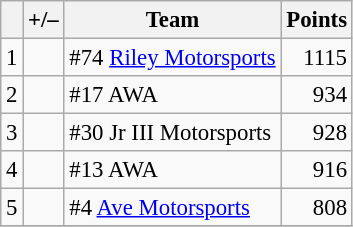<table class="wikitable" style="font-size: 95%;">
<tr>
<th scope="col"></th>
<th scope="col">+/–</th>
<th scope="col">Team</th>
<th scope="col">Points</th>
</tr>
<tr>
<td align=center>1</td>
<td align="left"></td>
<td> #74 <a href='#'>Riley Motorsports</a></td>
<td align=right>1115</td>
</tr>
<tr>
<td align=center>2</td>
<td align="left"></td>
<td> #17 AWA</td>
<td align=right>934</td>
</tr>
<tr>
<td align=center>3</td>
<td align="left"></td>
<td> #30 Jr III Motorsports</td>
<td align=right>928</td>
</tr>
<tr>
<td align=center>4</td>
<td align="left"></td>
<td> #13 AWA</td>
<td align=right>916</td>
</tr>
<tr>
<td align=center>5</td>
<td align="left"></td>
<td> #4 <a href='#'>Ave Motorsports</a></td>
<td align=right>808</td>
</tr>
<tr>
</tr>
</table>
